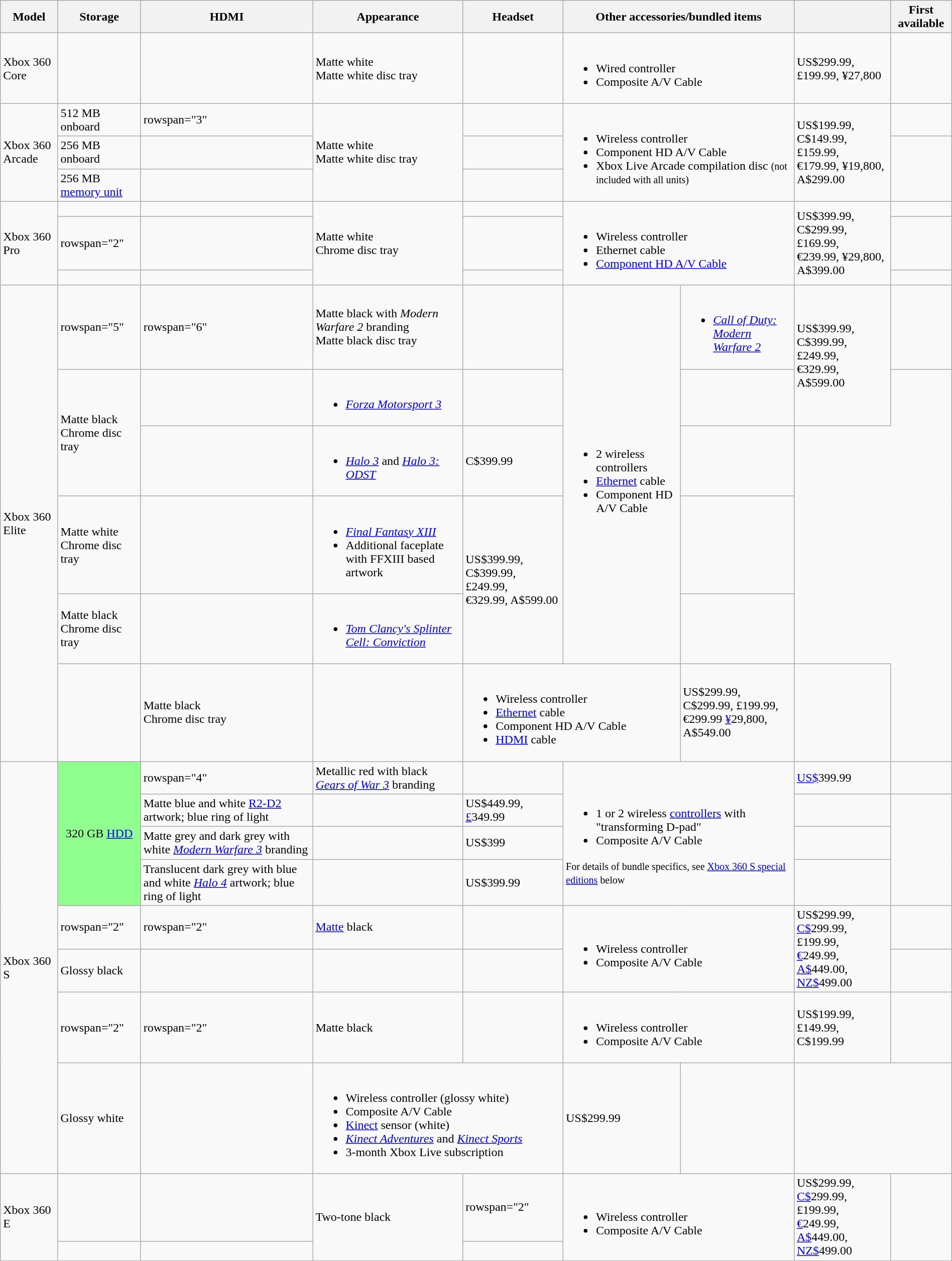<table class="wikitable" style="width:100%;">
<tr>
<th>Model</th>
<th>Storage</th>
<th>HDMI</th>
<th>Appearance</th>
<th>Headset</th>
<th colspan="2">Other accessories/bundled items</th>
<th></th>
<th>First available</th>
</tr>
<tr>
<td>Xbox 360 Core</td>
<td></td>
<td></td>
<td>Matte white<br>Matte white disc tray</td>
<td></td>
<td colspan="2"><br><ul><li>Wired controller</li><li>Composite A/V Cable</li></ul></td>
<td>US$299.99, £199.99, ¥27,800</td>
<td></td>
</tr>
<tr>
<td rowspan="3">Xbox 360 Arcade</td>
<td> 512 MB onboard</td>
<td>rowspan="3" </td>
<td rowspan="3">Matte white<br>Matte white disc tray</td>
<td></td>
<td colspan="2" rowspan="3"><br><ul><li>Wireless controller</li><li>Component HD A/V Cable</li><li>Xbox Live Arcade compilation disc <small>(not included with all units)</small></li></ul></td>
<td rowspan="3">US$199.99, C$149.99, £159.99,<br>€179.99, ¥19,800, A$299.00</td>
<td></td>
</tr>
<tr>
<td> 256 MB onboard</td>
<td></td>
<td></td>
</tr>
<tr>
<td> 256 MB <a href='#'>memory unit</a></td>
<td></td>
<td></td>
</tr>
<tr>
<td rowspan="3">Xbox 360 Pro</td>
<td></td>
<td></td>
<td rowspan="3">Matte white<br>Chrome disc tray</td>
<td></td>
<td colspan="2" rowspan="3"><br><ul><li>Wireless controller</li><li>Ethernet cable</li><li><a href='#'>Component HD A/V Cable</a></li></ul></td>
<td rowspan="3">US$399.99, C$299.99, £169.99,<br>€239.99, ¥29,800, A$399.00</td>
<td></td>
</tr>
<tr>
<td>rowspan="2" </td>
<td></td>
<td></td>
<td></td>
</tr>
<tr>
<td></td>
<td></td>
<td></td>
</tr>
<tr>
<td rowspan="6">Xbox 360 Elite</td>
<td>rowspan="5" </td>
<td>rowspan="6" </td>
<td>Matte black with <em>Modern Warfare 2</em> branding<br>Matte black disc tray</td>
<td></td>
<td rowspan="5"><br><ul><li>2 wireless controllers</li><li><a href='#'>Ethernet</a> cable</li><li>Component HD A/V Cable</li></ul></td>
<td><br><ul><li><em><a href='#'>Call of Duty: Modern Warfare 2</a></em></li></ul></td>
<td rowspan="2">US$399.99, C$399.99, £249.99,<br>€329.99, A$599.00</td>
<td></td>
</tr>
<tr>
<td rowspan="2">Matte black<br>Chrome disc tray</td>
<td></td>
<td><br><ul><li><em><a href='#'>Forza Motorsport 3</a></em></li></ul></td>
<td></td>
</tr>
<tr>
<td></td>
<td><br><ul><li><em><a href='#'>Halo 3</a></em> and <em><a href='#'>Halo 3: ODST</a></em></li></ul></td>
<td>C$399.99</td>
<td></td>
</tr>
<tr>
<td>Matte white<br>Chrome disc tray</td>
<td></td>
<td><br><ul><li><em><a href='#'>Final Fantasy XIII</a></em></li><li>Additional faceplate with FFXIII based artwork</li></ul></td>
<td rowspan="2">US$399.99, C$399.99, £249.99,<br>€329.99, A$599.00</td>
<td></td>
</tr>
<tr>
<td>Matte black<br>Chrome disc tray</td>
<td></td>
<td><br><ul><li><em><a href='#'>Tom Clancy's Splinter Cell: Conviction</a></em></li></ul></td>
<td></td>
</tr>
<tr>
<td></td>
<td>Matte black<br>Chrome disc tray</td>
<td></td>
<td colspan="2"><br><ul><li>Wireless controller</li><li><a href='#'>Ethernet</a> cable</li><li>Component HD A/V Cable</li><li><a href='#'>HDMI</a> cable</li></ul></td>
<td>US$299.99, C$299.99, £199.99,<br>€299.99 <a href='#'>¥</a>29,800, A$549.00</td>
<td></td>
</tr>
<tr>
<td rowspan="8">Xbox 360 S</td>
<td rowspan="4" style="background: #90ff90; color: black; vertical-align: middle; text-align: center;" class="table-yes">320 GB <a href='#'>HDD</a></td>
<td>rowspan="4" </td>
<td>Metallic red with black <em><a href='#'>Gears of War 3</a></em> branding</td>
<td></td>
<td rowspan="4" colspan="2"><br><ul><li>1 or 2 wireless <a href='#'>controllers</a> with "transforming D-pad"</li><li>Composite A/V Cable</li></ul><small>For details of bundle specifics, see <a href='#'>Xbox 360 S special editions</a> below</small></td>
<td><a href='#'>US$</a>399.99</td>
<td></td>
</tr>
<tr>
<td>Matte blue and white <a href='#'>R2-D2</a> artwork; blue ring of light</td>
<td></td>
<td>US$449.99, <a href='#'>£</a>349.99</td>
<td></td>
</tr>
<tr>
<td>Matte grey and dark grey with white <em><a href='#'>Modern Warfare 3</a></em> branding</td>
<td></td>
<td>US$399</td>
<td></td>
</tr>
<tr>
<td>Translucent dark grey with blue and white <em><a href='#'>Halo 4</a></em> artwork; blue ring of light</td>
<td></td>
<td>US$399.99</td>
<td></td>
</tr>
<tr>
<td>rowspan="2" </td>
<td>rowspan="2" </td>
<td><a href='#'>Matte</a> black</td>
<td></td>
<td rowspan="2" colspan="2"><br><ul><li>Wireless controller</li><li>Composite A/V Cable</li></ul></td>
<td rowspan="2">US$299.99, <a href='#'>C$</a>299.99, £199.99,<br><a href='#'>€</a>249.99, <a href='#'>A$</a>449.00, <a href='#'>NZ$</a>499.00</td>
<td></td>
</tr>
<tr>
<td>Glossy black</td>
<td></td>
<td></td>
</tr>
<tr>
<td>rowspan="2" </td>
<td>rowspan="2" </td>
<td>Matte black</td>
<td></td>
<td colspan="2"><br><ul><li>Wireless controller</li><li>Composite A/V Cable</li></ul></td>
<td>US$199.99, £149.99, C$199.99</td>
<td></td>
</tr>
<tr>
<td>Glossy white</td>
<td></td>
<td colspan="2"><br><ul><li>Wireless controller (glossy white)</li><li>Composite A/V Cable</li><li><a href='#'>Kinect</a> sensor (white)</li><li><em><a href='#'>Kinect Adventures</a></em> and <em><a href='#'>Kinect Sports</a></em></li><li>3-month Xbox Live subscription</li></ul></td>
<td>US$299.99</td>
<td></td>
</tr>
<tr>
<td rowspan="2">Xbox 360 E</td>
<td></td>
<td></td>
<td rowspan="2">Two-tone black</td>
<td>rowspan="2" </td>
<td rowspan="2" colspan="2"><br><ul><li>Wireless controller</li><li>Composite A/V Cable</li></ul></td>
<td rowspan="2">US$299.99, <a href='#'>C$</a>299.99, £199.99,<br><a href='#'>€</a>249.99, <a href='#'>A$</a>449.00, <a href='#'>NZ$</a>499.00</td>
<td rowspan="2"></td>
</tr>
<tr>
<td></td>
<td></td>
</tr>
</table>
